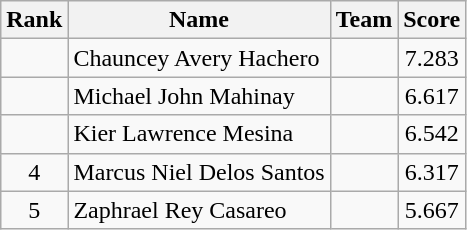<table class="wikitable" style="text-align:center">
<tr>
<th>Rank</th>
<th>Name</th>
<th>Team</th>
<th>Score</th>
</tr>
<tr>
<td></td>
<td align="left">Chauncey Avery Hachero</td>
<td align="left"></td>
<td>7.283</td>
</tr>
<tr>
<td></td>
<td align="left">Michael John Mahinay</td>
<td align="left"></td>
<td>6.617</td>
</tr>
<tr>
<td></td>
<td align="left">Kier Lawrence Mesina</td>
<td align="left"></td>
<td>6.542</td>
</tr>
<tr>
<td>4</td>
<td align="left">Marcus Niel Delos Santos</td>
<td align="left"></td>
<td>6.317</td>
</tr>
<tr>
<td>5</td>
<td align="left">Zaphrael Rey Casareo</td>
<td align="left"></td>
<td>5.667</td>
</tr>
</table>
